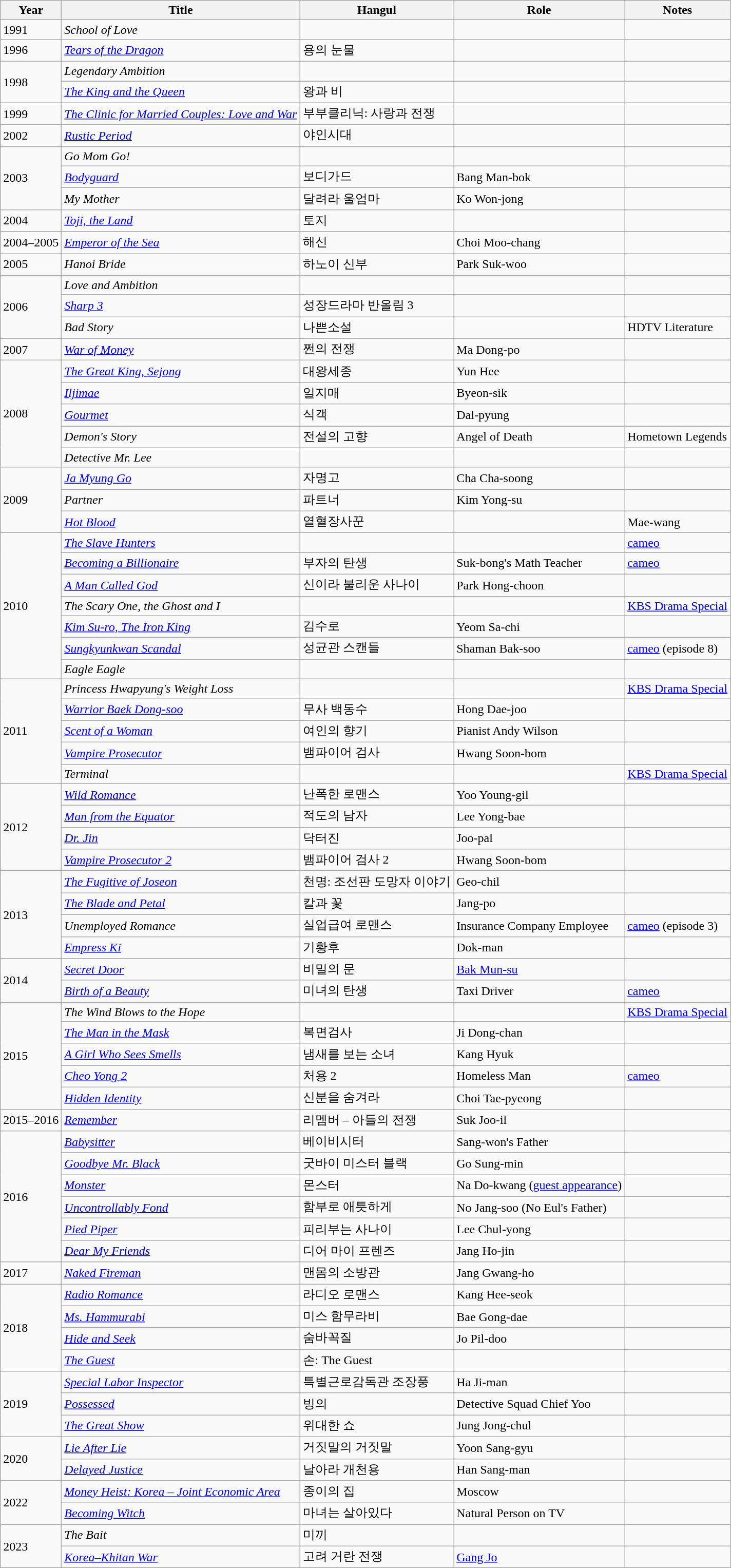<table class="wikitable">
<tr>
<th>Year</th>
<th>Title</th>
<th>Hangul</th>
<th>Role</th>
<th>Notes</th>
</tr>
<tr>
<td>1991</td>
<td><em>School of Love</em></td>
<td></td>
<td></td>
<td></td>
</tr>
<tr>
<td>1996</td>
<td><em><a href='#'>Tears of the Dragon</a></em></td>
<td>용의 눈물</td>
<td></td>
<td></td>
</tr>
<tr>
<td rowspan="2">1998</td>
<td><em>Legendary Ambition</em></td>
<td></td>
<td></td>
<td></td>
</tr>
<tr>
<td><em><a href='#'>The King and the Queen</a></em></td>
<td>왕과 비</td>
<td></td>
<td></td>
</tr>
<tr>
<td>1999</td>
<td><em><a href='#'>The Clinic for Married Couples: Love and War</a></em></td>
<td>부부클리닉: 사랑과 전쟁</td>
<td></td>
<td></td>
</tr>
<tr>
<td>2002</td>
<td><em><a href='#'>Rustic Period</a></em></td>
<td>야인시대</td>
<td></td>
<td></td>
</tr>
<tr>
<td rowspan="3">2003</td>
<td><em>Go Mom Go!</em></td>
<td></td>
<td></td>
<td></td>
</tr>
<tr>
<td><em><a href='#'>Bodyguard</a></em></td>
<td>보디가드</td>
<td>Bang Man-bok</td>
<td></td>
</tr>
<tr>
<td><em>My Mother</em></td>
<td>달려라 울엄마</td>
<td>Ko Won-jong</td>
<td></td>
</tr>
<tr>
<td>2004</td>
<td><em><a href='#'>Toji, the Land</a></em></td>
<td>토지</td>
<td></td>
<td></td>
</tr>
<tr>
<td>2004–2005</td>
<td><em><a href='#'>Emperor of the Sea</a></em></td>
<td>해신</td>
<td>Choi Moo-chang</td>
<td></td>
</tr>
<tr>
<td>2005</td>
<td><em>Hanoi Bride</em></td>
<td>하노이 신부</td>
<td>Park Suk-woo</td>
<td></td>
</tr>
<tr>
<td rowspan="3">2006</td>
<td><em>Love and Ambition</em></td>
<td></td>
<td></td>
<td></td>
</tr>
<tr>
<td><em><a href='#'>Sharp 3</a></em></td>
<td>성장드라마 반올림 3</td>
<td></td>
<td></td>
</tr>
<tr>
<td><em>Bad Story</em></td>
<td>나쁜소설</td>
<td></td>
<td>HDTV Literature</td>
</tr>
<tr>
<td>2007</td>
<td><em><a href='#'>War of Money</a></em></td>
<td>쩐의 전쟁</td>
<td>Ma Dong-po</td>
<td></td>
</tr>
<tr>
<td rowspan="5">2008</td>
<td><em><a href='#'>The Great King, Sejong</a></em></td>
<td>대왕세종</td>
<td>Yun Hee</td>
<td></td>
</tr>
<tr>
<td><em><a href='#'>Iljimae</a></em></td>
<td>일지매</td>
<td>Byeon-sik</td>
<td></td>
</tr>
<tr>
<td><em><a href='#'>Gourmet</a></em></td>
<td>식객</td>
<td>Dal-pyung</td>
<td></td>
</tr>
<tr>
<td><em>Demon's Story</em></td>
<td>전설의 고향</td>
<td>Angel of Death</td>
<td>Hometown Legends</td>
</tr>
<tr>
<td><em>Detective Mr. Lee</em></td>
<td></td>
<td></td>
<td></td>
</tr>
<tr>
<td rowspan="3">2009</td>
<td><em><a href='#'>Ja Myung Go</a></em></td>
<td>자명고</td>
<td>Cha Cha-soong</td>
<td></td>
</tr>
<tr>
<td><em>Partner</em></td>
<td>파트너</td>
<td>Kim Yong-su</td>
<td></td>
</tr>
<tr>
<td><em><a href='#'>Hot Blood</a></em></td>
<td>열혈장사꾼</td>
<td></td>
<td>Mae-wang</td>
</tr>
<tr>
<td rowspan="7">2010</td>
<td><em><a href='#'>The Slave Hunters</a></em></td>
<td></td>
<td></td>
<td><a href='#'>cameo</a></td>
</tr>
<tr>
<td><em><a href='#'>Becoming a Billionaire</a></em></td>
<td>부자의 탄생</td>
<td>Suk-bong's Math Teacher</td>
<td><a href='#'>cameo</a></td>
</tr>
<tr>
<td><em><a href='#'>A Man Called God</a></em></td>
<td>신이라 불리운 사나이</td>
<td>Park Hong-choon</td>
<td></td>
</tr>
<tr>
<td><em>The Scary One, the Ghost and I</em></td>
<td></td>
<td></td>
<td><a href='#'>KBS Drama Special</a></td>
</tr>
<tr>
<td><em><a href='#'>Kim Su-ro, The Iron King</a></em></td>
<td>김수로</td>
<td>Yeom Sa-chi</td>
<td></td>
</tr>
<tr>
<td><em><a href='#'>Sungkyunkwan Scandal</a></em></td>
<td>성균관 스캔들</td>
<td>Shaman Bak-soo</td>
<td><a href='#'>cameo</a> (episode 8)</td>
</tr>
<tr>
<td><em>Eagle Eagle</em></td>
<td></td>
<td></td>
<td></td>
</tr>
<tr>
<td rowspan="5">2011</td>
<td><em>Princess Hwapyung's Weight Loss</em></td>
<td></td>
<td></td>
<td><a href='#'>KBS Drama Special</a></td>
</tr>
<tr>
<td><em><a href='#'>Warrior Baek Dong-soo</a></em></td>
<td>무사 백동수</td>
<td>Hong Dae-joo</td>
<td></td>
</tr>
<tr>
<td><em><a href='#'>Scent of a Woman</a></em></td>
<td>여인의 향기</td>
<td>Pianist Andy Wilson</td>
<td></td>
</tr>
<tr>
<td><em><a href='#'>Vampire Prosecutor</a></em></td>
<td>뱀파이어 검사</td>
<td>Hwang Soon-bom</td>
<td></td>
</tr>
<tr>
<td><em>Terminal</em></td>
<td></td>
<td></td>
<td><a href='#'>KBS Drama Special</a></td>
</tr>
<tr>
<td rowspan="4">2012</td>
<td><em><a href='#'>Wild Romance</a></em></td>
<td>난폭한 로맨스</td>
<td>Yoo Young-gil</td>
<td></td>
</tr>
<tr>
<td><em><a href='#'>Man from the Equator</a></em></td>
<td>적도의 남자</td>
<td>Lee Yong-bae</td>
<td></td>
</tr>
<tr>
<td><em><a href='#'>Dr. Jin</a></em></td>
<td>닥터진</td>
<td>Joo-pal</td>
<td></td>
</tr>
<tr>
<td><em><a href='#'>Vampire Prosecutor 2</a></em></td>
<td>뱀파이어 검사 2</td>
<td>Hwang Soon-bom</td>
<td></td>
</tr>
<tr>
<td rowspan="4">2013</td>
<td><em><a href='#'>The Fugitive of Joseon</a></em></td>
<td>천명: 조선판 도망자 이야기</td>
<td>Geo-chil</td>
<td></td>
</tr>
<tr>
<td><em><a href='#'>The Blade and Petal</a></em></td>
<td>칼과 꽃</td>
<td>Jang-po</td>
<td></td>
</tr>
<tr>
<td><em>Unemployed Romance</em></td>
<td>실업급여 로맨스</td>
<td>Insurance Company Employee</td>
<td><a href='#'>cameo</a> (episode 3)</td>
</tr>
<tr>
<td><em><a href='#'>Empress Ki</a></em></td>
<td>기황후</td>
<td>Dok-man</td>
<td></td>
</tr>
<tr>
<td rowspan="2">2014</td>
<td><em><a href='#'>Secret Door</a></em></td>
<td>비밀의 문</td>
<td><a href='#'>Bak Mun-su</a></td>
<td></td>
</tr>
<tr>
<td><em><a href='#'>Birth of a Beauty</a></em></td>
<td>미녀의 탄생</td>
<td>Taxi Driver</td>
<td><a href='#'>cameo</a></td>
</tr>
<tr>
<td rowspan="5">2015</td>
<td><em>The Wind Blows to the Hope</em></td>
<td></td>
<td></td>
<td><a href='#'>KBS Drama Special</a></td>
</tr>
<tr>
<td><em><a href='#'>The Man in the Mask</a></em></td>
<td>복면검사</td>
<td>Ji Dong-chan</td>
<td></td>
</tr>
<tr>
<td><em><a href='#'>A Girl Who Sees Smells</a></em></td>
<td>냄새를 보는 소녀</td>
<td>Kang Hyuk</td>
<td></td>
</tr>
<tr>
<td><em><a href='#'>Cheo Yong 2</a></em></td>
<td>처용 2</td>
<td>Homeless Man</td>
<td><a href='#'>cameo</a></td>
</tr>
<tr>
<td><em><a href='#'>Hidden Identity</a></em></td>
<td>신분을 숨겨라</td>
<td>Choi Tae-pyeong</td>
<td></td>
</tr>
<tr>
<td>2015–2016</td>
<td><em><a href='#'>Remember</a></em></td>
<td>리멤버 – 아들의 전쟁</td>
<td>Suk Joo-il</td>
<td></td>
</tr>
<tr>
<td rowspan=6>2016</td>
<td><em><a href='#'>Babysitter</a></em></td>
<td>베이비시터</td>
<td>Sang-won's Father</td>
<td></td>
</tr>
<tr>
<td><em><a href='#'>Goodbye Mr. Black</a></em></td>
<td>굿바이 미스터 블랙</td>
<td>Go Sung-min</td>
<td></td>
</tr>
<tr>
<td><em><a href='#'>Monster</a></em></td>
<td>몬스터</td>
<td>Na Do-kwang (<a href='#'>guest appearance</a>)</td>
<td></td>
</tr>
<tr>
<td><em><a href='#'>Uncontrollably Fond</a></em></td>
<td>함부로 애틋하게</td>
<td>No Jang-soo (No Eul's Father)</td>
<td></td>
</tr>
<tr>
<td><em><a href='#'>Pied Piper</a></em></td>
<td>피리부는 사나이</td>
<td>Lee Chul-yong</td>
<td></td>
</tr>
<tr>
<td><em><a href='#'>Dear My Friends</a></em></td>
<td>디어 마이 프렌즈</td>
<td>Jang Ho-jin</td>
<td></td>
</tr>
<tr>
<td>2017</td>
<td><em><a href='#'>Naked Fireman</a></em></td>
<td>맨몸의 소방관</td>
<td>Jang Gwang-ho</td>
<td></td>
</tr>
<tr>
<td rowspan=4>2018</td>
<td><em><a href='#'>Radio Romance</a></em></td>
<td>라디오 로맨스</td>
<td>Kang Hee-seok</td>
<td></td>
</tr>
<tr>
<td><em><a href='#'>Ms. Hammurabi</a></em></td>
<td>미스 함무라비</td>
<td>Bae Gong-dae</td>
<td></td>
</tr>
<tr>
<td><em><a href='#'>Hide and Seek</a></em></td>
<td>숨바꼭질</td>
<td>Jo Pil-doo</td>
<td></td>
</tr>
<tr>
<td><em><a href='#'>The Guest</a></em></td>
<td>손: The Guest</td>
<td></td>
<td></td>
</tr>
<tr>
<td rowspan=3>2019</td>
<td><em><a href='#'>Special Labor Inspector</a></em></td>
<td>특별근로감독관 조장풍</td>
<td>Ha Ji-man</td>
<td></td>
</tr>
<tr>
<td><em><a href='#'>Possessed</a></em></td>
<td>빙의</td>
<td>Detective Squad Chief Yoo</td>
<td></td>
</tr>
<tr>
<td><em><a href='#'>The Great Show</a></em></td>
<td>위대한 쇼</td>
<td>Jung Jong-chul</td>
<td></td>
</tr>
<tr>
<td rowspan=2>2020</td>
<td><em><a href='#'>Lie After Lie</a></em></td>
<td>거짓말의 거짓말</td>
<td>Yoon Sang-gyu</td>
<td></td>
</tr>
<tr>
<td><em><a href='#'>Delayed Justice</a></em></td>
<td>날아라 개천용</td>
<td>Han Sang-man</td>
<td></td>
</tr>
<tr>
<td rowspan=2>2022</td>
<td><em><a href='#'>Money Heist: Korea – Joint Economic Area</a></em></td>
<td>종이의 집</td>
<td>Moscow</td>
<td></td>
</tr>
<tr>
<td><em><a href='#'>Becoming Witch</a></em></td>
<td>마녀는 살아있다</td>
<td>Natural Person on TV</td>
<td></td>
</tr>
<tr>
<td rowspan="2">2023</td>
<td><em>The Bait</em></td>
<td>미끼</td>
<td></td>
<td></td>
</tr>
<tr>
<td><em><a href='#'>Korea–Khitan War</a></em></td>
<td>고려 거란 전쟁</td>
<td><a href='#'>Gang Jo</a></td>
<td></td>
</tr>
</table>
